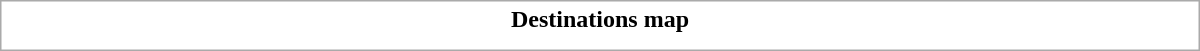<table class="collapsible uncollapsed" style="border:1px #aaa solid; width:50em; margin:0.2em auto">
<tr>
<th>Destinations map</th>
</tr>
<tr>
<td></td>
</tr>
<tr>
<td></td>
</tr>
</table>
